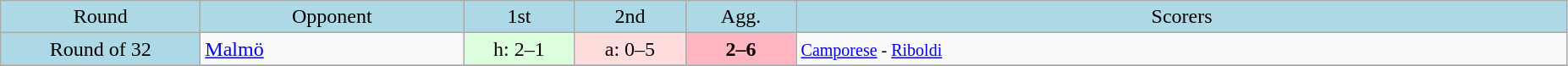<table class="wikitable" style="text-align:center">
<tr bgcolor=lightblue>
<td width=150px>Round</td>
<td width=200px>Opponent</td>
<td width=80px>1st</td>
<td width=80px>2nd</td>
<td width=80px>Agg.</td>
<td width=600px>Scorers</td>
</tr>
<tr>
<td bgcolor=lightblue>Round of 32</td>
<td align=left> <a href='#'>Malmö</a></td>
<td bgcolor="#ddffdd">h: 2–1</td>
<td bgcolor="#ffdddd">a: 0–5</td>
<td bgcolor=lightpink><strong>2–6</strong></td>
<td align=left><small><a href='#'>Camporese</a> - <a href='#'>Riboldi</a></small></td>
</tr>
<tr>
</tr>
</table>
